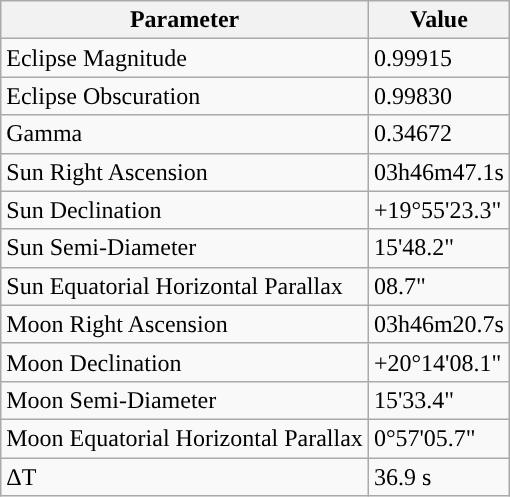<table class="wikitable">
<tr>
<th>Parameter</th>
<th>Value</th>
</tr>
<tr>
<td>Eclipse Magnitude</td>
<td>0.99915</td>
</tr>
<tr>
<td>Eclipse Obscuration</td>
<td>0.99830</td>
</tr>
<tr>
<td>Gamma</td>
<td>0.34672</td>
</tr>
<tr>
<td>Sun Right Ascension</td>
<td>03h46m47.1s</td>
</tr>
<tr>
<td>Sun Declination</td>
<td>+19°55'23.3"</td>
</tr>
<tr>
<td>Sun Semi-Diameter</td>
<td>15'48.2"</td>
</tr>
<tr>
<td>Sun Equatorial Horizontal Parallax</td>
<td>08.7"</td>
</tr>
<tr>
<td>Moon Right Ascension</td>
<td>03h46m20.7s</td>
</tr>
<tr>
<td>Moon Declination</td>
<td>+20°14'08.1"</td>
</tr>
<tr>
<td>Moon Semi-Diameter</td>
<td>15'33.4"</td>
</tr>
<tr>
<td>Moon Equatorial Horizontal Parallax</td>
<td>0°57'05.7"</td>
</tr>
<tr>
<td>ΔT</td>
<td>36.9 s</td>
</tr>
</table>
